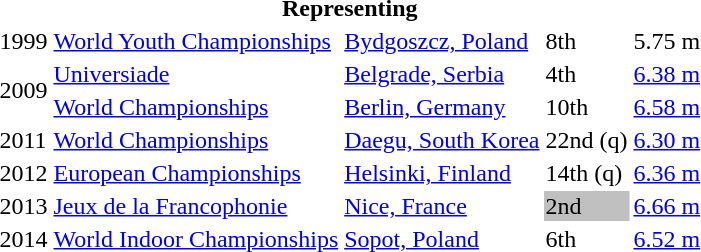<table>
<tr>
<th colspan="6">Representing </th>
</tr>
<tr>
<td>1999</td>
<td><a href='#'>World Youth Championships</a></td>
<td><a href='#'>Bydgoszcz, Poland</a></td>
<td>8th</td>
<td>5.75 m</td>
</tr>
<tr>
<td rowspan=2>2009</td>
<td><a href='#'>Universiade</a></td>
<td><a href='#'>Belgrade, Serbia</a></td>
<td>4th</td>
<td><a href='#'>6.38 m</a></td>
</tr>
<tr>
<td><a href='#'>World Championships</a></td>
<td><a href='#'>Berlin, Germany</a></td>
<td>10th</td>
<td><a href='#'>6.58 m</a></td>
</tr>
<tr>
<td>2011</td>
<td><a href='#'>World Championships</a></td>
<td><a href='#'>Daegu, South Korea</a></td>
<td>22nd (q)</td>
<td><a href='#'>6.30 m</a></td>
</tr>
<tr>
<td>2012</td>
<td><a href='#'>European Championships</a></td>
<td><a href='#'>Helsinki, Finland</a></td>
<td>14th (q)</td>
<td><a href='#'>6.36 m</a></td>
</tr>
<tr>
<td>2013</td>
<td><a href='#'>Jeux de la Francophonie</a></td>
<td><a href='#'>Nice, France</a></td>
<td bgcolor=silver>2nd</td>
<td><a href='#'>6.66 m</a></td>
</tr>
<tr>
<td>2014</td>
<td><a href='#'>World Indoor Championships</a></td>
<td><a href='#'>Sopot, Poland</a></td>
<td>6th</td>
<td><a href='#'>6.52 m</a></td>
</tr>
</table>
